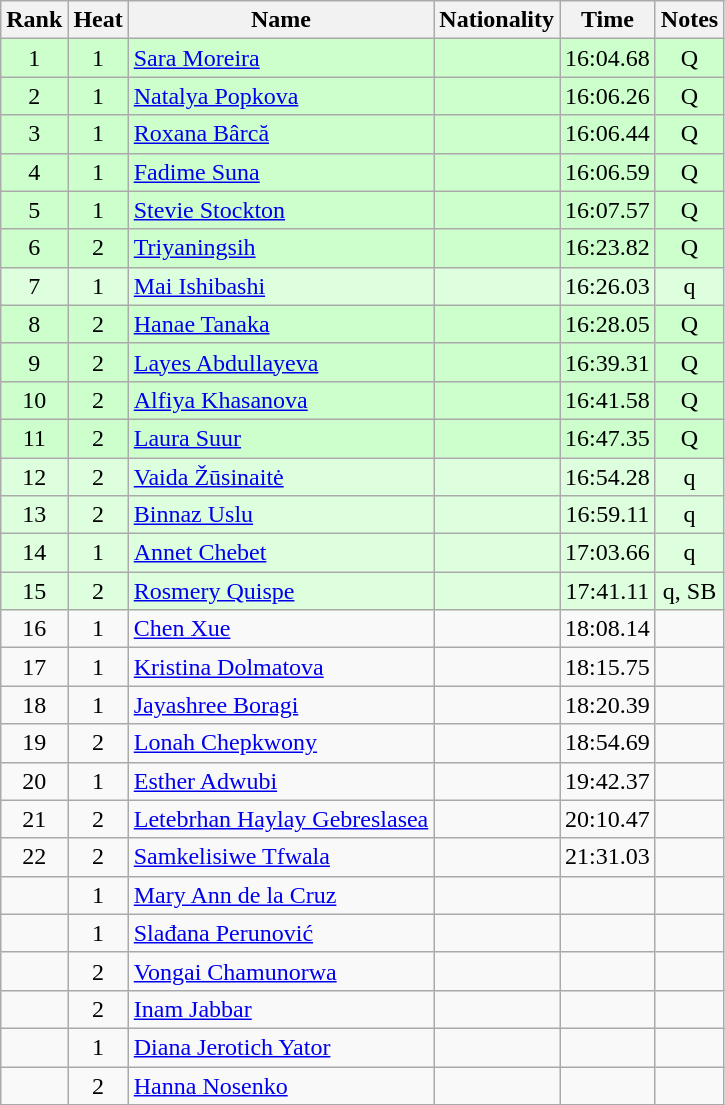<table class="wikitable sortable" style="text-align:center">
<tr>
<th>Rank</th>
<th>Heat</th>
<th>Name</th>
<th>Nationality</th>
<th>Time</th>
<th>Notes</th>
</tr>
<tr bgcolor=ccffcc>
<td>1</td>
<td>1</td>
<td align=left><a href='#'>Sara Moreira</a></td>
<td align=left></td>
<td>16:04.68</td>
<td>Q</td>
</tr>
<tr bgcolor=ccffcc>
<td>2</td>
<td>1</td>
<td align=left><a href='#'>Natalya Popkova</a></td>
<td align=left></td>
<td>16:06.26</td>
<td>Q</td>
</tr>
<tr bgcolor=ccffcc>
<td>3</td>
<td>1</td>
<td align=left><a href='#'>Roxana Bârcă</a></td>
<td align=left></td>
<td>16:06.44</td>
<td>Q</td>
</tr>
<tr bgcolor=ccffcc>
<td>4</td>
<td>1</td>
<td align=left><a href='#'>Fadime Suna</a></td>
<td align=left></td>
<td>16:06.59</td>
<td>Q</td>
</tr>
<tr bgcolor=ccffcc>
<td>5</td>
<td>1</td>
<td align=left><a href='#'>Stevie Stockton</a></td>
<td align=left></td>
<td>16:07.57</td>
<td>Q</td>
</tr>
<tr bgcolor=ccffcc>
<td>6</td>
<td>2</td>
<td align=left><a href='#'>Triyaningsih</a></td>
<td align=left></td>
<td>16:23.82</td>
<td>Q</td>
</tr>
<tr bgcolor=ddffdd>
<td>7</td>
<td>1</td>
<td align=left><a href='#'>Mai Ishibashi</a></td>
<td align=left></td>
<td>16:26.03</td>
<td>q</td>
</tr>
<tr bgcolor=ccffcc>
<td>8</td>
<td>2</td>
<td align=left><a href='#'>Hanae Tanaka</a></td>
<td align=left></td>
<td>16:28.05</td>
<td>Q</td>
</tr>
<tr bgcolor=ccffcc>
<td>9</td>
<td>2</td>
<td align=left><a href='#'>Layes Abdullayeva</a></td>
<td align=left></td>
<td>16:39.31</td>
<td>Q</td>
</tr>
<tr bgcolor=ccffcc>
<td>10</td>
<td>2</td>
<td align=left><a href='#'>Alfiya Khasanova</a></td>
<td align=left></td>
<td>16:41.58</td>
<td>Q</td>
</tr>
<tr bgcolor=ccffcc>
<td>11</td>
<td>2</td>
<td align=left><a href='#'>Laura Suur</a></td>
<td align=left></td>
<td>16:47.35</td>
<td>Q</td>
</tr>
<tr bgcolor=ddffdd>
<td>12</td>
<td>2</td>
<td align=left><a href='#'>Vaida Žūsinaitė</a></td>
<td align=left></td>
<td>16:54.28</td>
<td>q</td>
</tr>
<tr bgcolor=ddffdd>
<td>13</td>
<td>2</td>
<td align=left><a href='#'>Binnaz Uslu</a></td>
<td align=left></td>
<td>16:59.11</td>
<td>q</td>
</tr>
<tr bgcolor=ddffdd>
<td>14</td>
<td>1</td>
<td align=left><a href='#'>Annet Chebet</a></td>
<td align=left></td>
<td>17:03.66</td>
<td>q</td>
</tr>
<tr bgcolor=ddffdd>
<td>15</td>
<td>2</td>
<td align=left><a href='#'>Rosmery Quispe</a></td>
<td align=left></td>
<td>17:41.11</td>
<td>q, SB</td>
</tr>
<tr>
<td>16</td>
<td>1</td>
<td align=left><a href='#'>Chen Xue</a></td>
<td align=left></td>
<td>18:08.14</td>
<td></td>
</tr>
<tr>
<td>17</td>
<td>1</td>
<td align=left><a href='#'>Kristina Dolmatova</a></td>
<td align=left></td>
<td>18:15.75</td>
<td></td>
</tr>
<tr>
<td>18</td>
<td>1</td>
<td align=left><a href='#'>Jayashree Boragi</a></td>
<td align=left></td>
<td>18:20.39</td>
<td></td>
</tr>
<tr>
<td>19</td>
<td>2</td>
<td align=left><a href='#'>Lonah Chepkwony</a></td>
<td align=left></td>
<td>18:54.69</td>
<td></td>
</tr>
<tr>
<td>20</td>
<td>1</td>
<td align=left><a href='#'>Esther Adwubi</a></td>
<td align=left></td>
<td>19:42.37</td>
<td></td>
</tr>
<tr>
<td>21</td>
<td>2</td>
<td align=left><a href='#'>Letebrhan Haylay Gebreslasea</a></td>
<td align=left></td>
<td>20:10.47</td>
<td></td>
</tr>
<tr>
<td>22</td>
<td>2</td>
<td align=left><a href='#'>Samkelisiwe Tfwala</a></td>
<td align=left></td>
<td>21:31.03</td>
<td></td>
</tr>
<tr>
<td></td>
<td>1</td>
<td align=left><a href='#'>Mary Ann de la Cruz</a></td>
<td align=left></td>
<td></td>
<td></td>
</tr>
<tr>
<td></td>
<td>1</td>
<td align=left><a href='#'>Slađana Perunović</a></td>
<td align=left></td>
<td></td>
<td></td>
</tr>
<tr>
<td></td>
<td>2</td>
<td align=left><a href='#'>Vongai Chamunorwa</a></td>
<td align=left></td>
<td></td>
<td></td>
</tr>
<tr>
<td></td>
<td>2</td>
<td align=left><a href='#'>Inam Jabbar</a></td>
<td align=left></td>
<td></td>
<td></td>
</tr>
<tr>
<td></td>
<td>1</td>
<td align=left><a href='#'>Diana Jerotich Yator</a></td>
<td align=left></td>
<td></td>
<td></td>
</tr>
<tr>
<td></td>
<td>2</td>
<td align=left><a href='#'>Hanna Nosenko</a></td>
<td align=left></td>
<td></td>
<td></td>
</tr>
</table>
